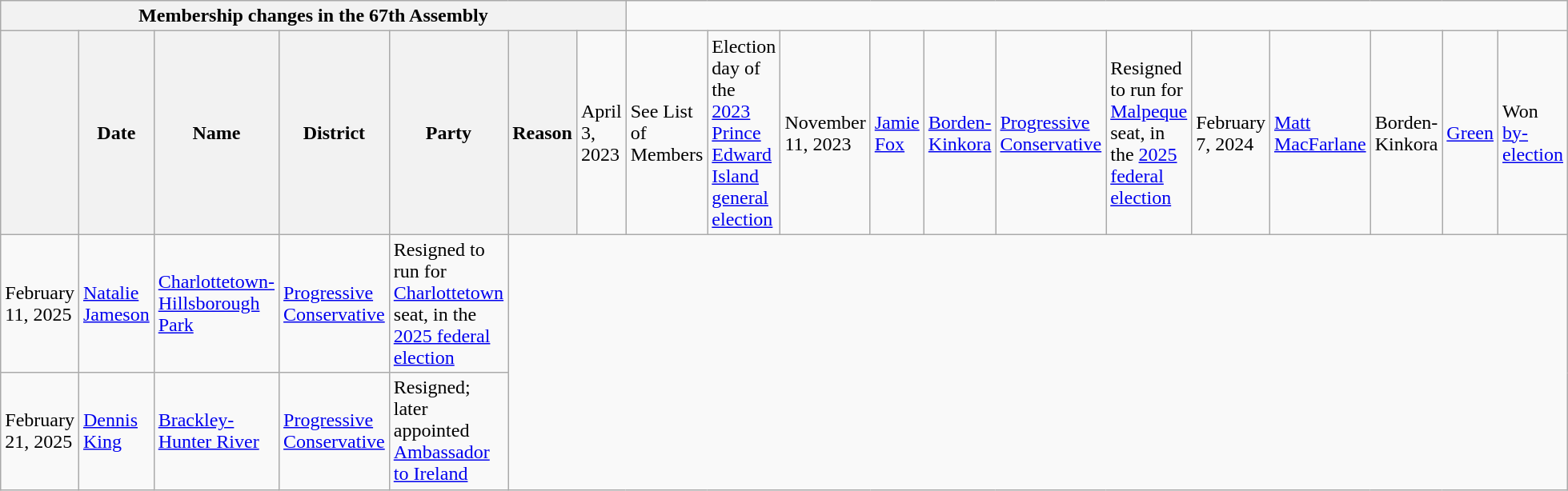<table class="wikitable">
<tr>
<th colspan=7>Membership changes in the 67th Assembly</th>
</tr>
<tr>
<th></th>
<th>Date</th>
<th>Name</th>
<th>District</th>
<th>Party</th>
<th>Reason<br></th>
<td>April 3, 2023</td>
<td colspan=2>See List of Members</td>
<td>Election day of the <a href='#'>2023 Prince Edward Island general election</a><br></td>
<td>November 11, 2023</td>
<td><a href='#'>Jamie Fox</a></td>
<td><a href='#'>Borden-Kinkora</a></td>
<td><a href='#'>Progressive Conservative</a></td>
<td>Resigned to run for <a href='#'>Malpeque</a> seat, in the <a href='#'>2025 federal election</a><br></td>
<td>February 7, 2024</td>
<td><a href='#'>Matt MacFarlane</a></td>
<td>Borden-Kinkora</td>
<td><a href='#'>Green</a></td>
<td>Won <a href='#'>by-election</a></td>
</tr>
<tr>
<td>February 11, 2025</td>
<td><a href='#'>Natalie Jameson</a></td>
<td><a href='#'>Charlottetown-Hillsborough Park</a></td>
<td><a href='#'>Progressive Conservative</a></td>
<td>Resigned to run for <a href='#'>Charlottetown</a> seat, in the <a href='#'>2025 federal election</a></td>
</tr>
<tr>
<td>February 21, 2025</td>
<td><a href='#'>Dennis King</a></td>
<td><a href='#'>Brackley-Hunter River</a></td>
<td><a href='#'>Progressive Conservative</a></td>
<td>Resigned; later appointed <a href='#'>Ambassador to Ireland</a></td>
</tr>
</table>
